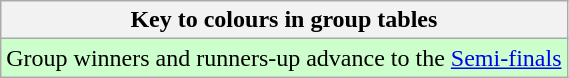<table class="wikitable">
<tr>
<th>Key to colours in group tables</th>
</tr>
<tr bgcolor=#ccffcc>
<td>Group winners and runners-up advance to the <a href='#'>Semi-finals</a></td>
</tr>
</table>
